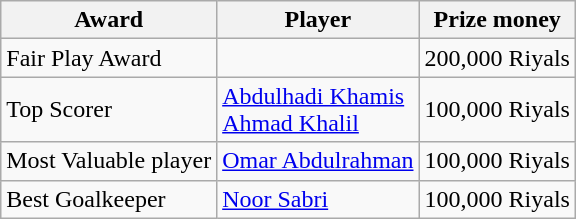<table class="wikitable">
<tr>
<th>Award</th>
<th>Player</th>
<th>Prize money</th>
</tr>
<tr>
<td>Fair Play Award</td>
<td></td>
<td>200,000 Riyals</td>
</tr>
<tr>
<td>Top Scorer</td>
<td> <a href='#'>Abdulhadi Khamis</a> <br> <a href='#'>Ahmad Khalil</a></td>
<td>100,000 Riyals</td>
</tr>
<tr>
<td>Most Valuable player</td>
<td> <a href='#'>Omar Abdulrahman</a></td>
<td>100,000 Riyals</td>
</tr>
<tr>
<td>Best Goalkeeper</td>
<td> <a href='#'>Noor Sabri</a></td>
<td>100,000 Riyals</td>
</tr>
</table>
